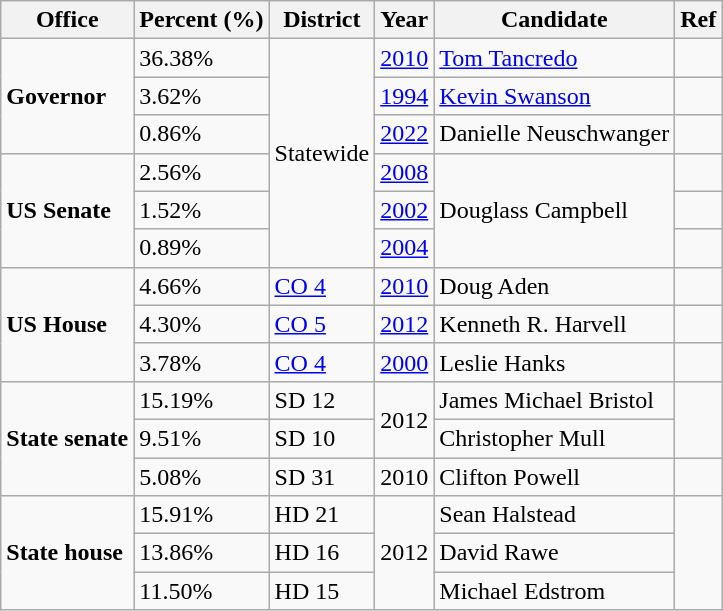<table class="wikitable">
<tr>
<th>Office</th>
<th>Percent (%)</th>
<th>District</th>
<th>Year</th>
<th>Candidate</th>
<th>Ref</th>
</tr>
<tr>
<td rowspan="3"><strong>Governor</strong></td>
<td>36.38%</td>
<td rowspan=6>Statewide</td>
<td><a href='#'>2010</a></td>
<td><a href='#'>Tom Tancredo</a></td>
<td></td>
</tr>
<tr>
<td>3.62%</td>
<td><a href='#'>1994</a></td>
<td><a href='#'>Kevin Swanson</a></td>
<td></td>
</tr>
<tr>
<td>0.86%</td>
<td><a href='#'>2022</a></td>
<td>Danielle Neuschwanger</td>
<td></td>
</tr>
<tr>
<td rowspan="3"><strong>US Senate</strong></td>
<td>2.56%</td>
<td><a href='#'>2008</a></td>
<td rowspan="3">Douglass Campbell</td>
<td></td>
</tr>
<tr>
<td>1.52%</td>
<td><a href='#'>2002</a></td>
<td></td>
</tr>
<tr>
<td>0.89%</td>
<td><a href='#'>2004</a></td>
<td></td>
</tr>
<tr>
<td rowspan="3"><strong>US House</strong></td>
<td>4.66%</td>
<td><a href='#'>CO 4</a></td>
<td><a href='#'>2010</a></td>
<td>Doug Aden</td>
<td></td>
</tr>
<tr>
<td>4.30%</td>
<td><a href='#'>CO 5</a></td>
<td><a href='#'>2012</a></td>
<td>Kenneth R. Harvell</td>
<td></td>
</tr>
<tr>
<td>3.78%</td>
<td><a href='#'>CO 4</a></td>
<td><a href='#'>2000</a></td>
<td>Leslie Hanks</td>
<td></td>
</tr>
<tr>
<td rowspan="3"><strong>State senate</strong></td>
<td>15.19%</td>
<td>SD 12</td>
<td rowspan=2>2012</td>
<td>James Michael Bristol</td>
<td rowspan=2></td>
</tr>
<tr>
<td>9.51%</td>
<td>SD 10</td>
<td>Christopher Mull</td>
</tr>
<tr>
<td>5.08%</td>
<td>SD 31</td>
<td>2010</td>
<td>Clifton Powell</td>
<td></td>
</tr>
<tr>
<td rowspan="3"><strong>State house</strong></td>
<td>15.91%</td>
<td>HD 21</td>
<td rowspan=3>2012</td>
<td>Sean Halstead</td>
<td rowspan=3></td>
</tr>
<tr>
<td>13.86%</td>
<td>HD 16</td>
<td>David Rawe</td>
</tr>
<tr>
<td>11.50%</td>
<td>HD 15</td>
<td>Michael Edstrom</td>
</tr>
</table>
